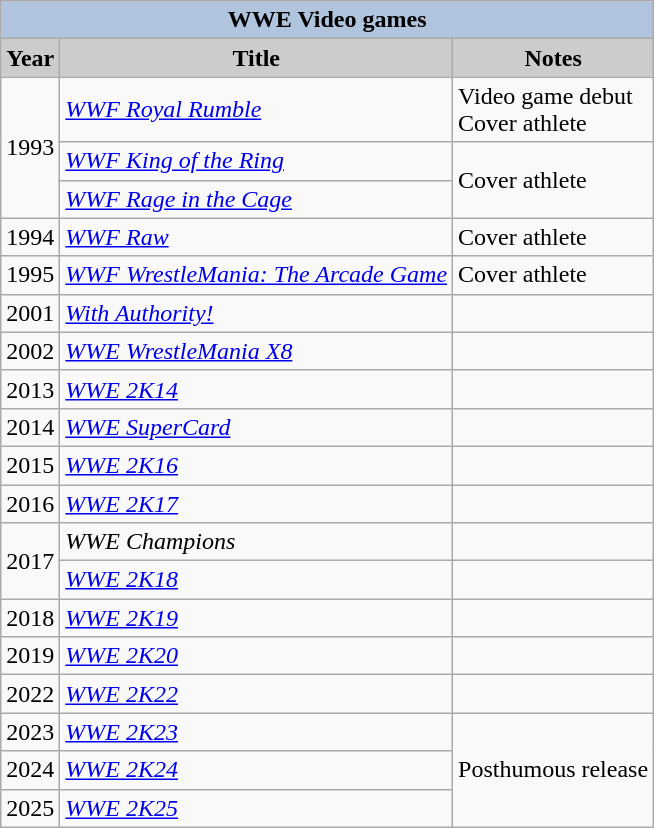<table class="wikitable sortable">
<tr style="text-align:center;">
<th colspan=4 style="background:#B0C4DE;">WWE Video games</th>
</tr>
<tr style="text-align:center;">
<th style="background:#ccc;">Year</th>
<th style="background:#ccc;">Title</th>
<th style="background:#ccc;">Notes</th>
</tr>
<tr>
<td rowspan="3">1993</td>
<td><em><a href='#'>WWF Royal Rumble</a></em></td>
<td>Video game debut <br> Cover athlete</td>
</tr>
<tr>
<td><em><a href='#'>WWF King of the Ring</a></em></td>
<td rowspan="2">Cover athlete</td>
</tr>
<tr>
<td><em><a href='#'>WWF Rage in the Cage</a></em></td>
</tr>
<tr>
<td>1994</td>
<td><em><a href='#'>WWF Raw</a></em></td>
<td>Cover athlete</td>
</tr>
<tr>
<td>1995</td>
<td><em><a href='#'>WWF WrestleMania: The Arcade Game</a></em></td>
<td>Cover athlete</td>
</tr>
<tr>
<td>2001</td>
<td><em><a href='#'>With Authority!</a></em></td>
<td></td>
</tr>
<tr>
<td>2002</td>
<td><em><a href='#'>WWE WrestleMania X8</a></em></td>
<td></td>
</tr>
<tr>
<td>2013</td>
<td><em><a href='#'>WWE 2K14</a></em></td>
<td></td>
</tr>
<tr>
<td>2014</td>
<td><em><a href='#'>WWE SuperCard</a></em></td>
<td></td>
</tr>
<tr>
<td>2015</td>
<td><em><a href='#'>WWE 2K16</a></em></td>
<td></td>
</tr>
<tr>
<td>2016</td>
<td><em><a href='#'>WWE 2K17</a></em></td>
<td></td>
</tr>
<tr>
<td rowspan="2">2017</td>
<td><em>WWE Champions</em></td>
<td></td>
</tr>
<tr>
<td><em><a href='#'>WWE 2K18</a></em></td>
<td></td>
</tr>
<tr>
<td>2018</td>
<td><em><a href='#'>WWE 2K19</a></em></td>
<td></td>
</tr>
<tr>
<td>2019</td>
<td><em><a href='#'>WWE 2K20</a></em></td>
<td></td>
</tr>
<tr>
<td>2022</td>
<td><em><a href='#'>WWE 2K22</a></em></td>
<td></td>
</tr>
<tr>
<td>2023</td>
<td><em><a href='#'>WWE 2K23</a></em></td>
<td rowspan="3">Posthumous release</td>
</tr>
<tr>
<td>2024</td>
<td><em><a href='#'>WWE 2K24</a></em></td>
</tr>
<tr>
<td>2025</td>
<td><em><a href='#'>WWE 2K25</a></em></td>
</tr>
</table>
